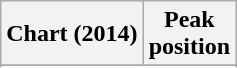<table class="wikitable plainrowheaders">
<tr>
<th scope="col">Chart (2014)</th>
<th scope="col">Peak<br>position</th>
</tr>
<tr>
</tr>
<tr>
</tr>
</table>
